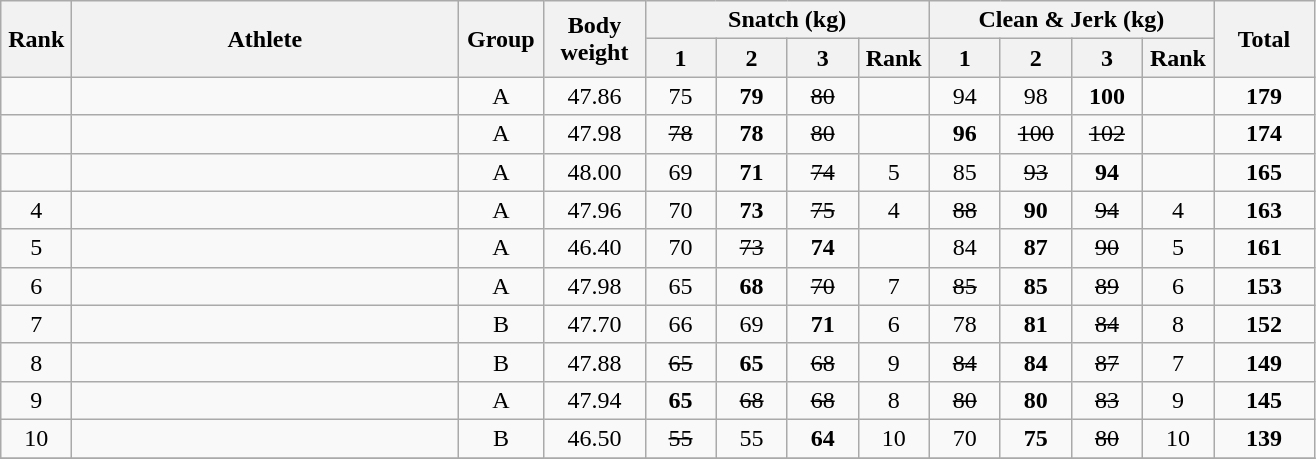<table class = "wikitable" style="text-align:center;">
<tr>
<th rowspan=2 width=40>Rank</th>
<th rowspan=2 width=250>Athlete</th>
<th rowspan=2 width=50>Group</th>
<th rowspan=2 width=60>Body weight</th>
<th colspan=4>Snatch (kg)</th>
<th colspan=4>Clean & Jerk (kg)</th>
<th rowspan=2 width=60>Total</th>
</tr>
<tr>
<th width=40>1</th>
<th width=40>2</th>
<th width=40>3</th>
<th width=40>Rank</th>
<th width=40>1</th>
<th width=40>2</th>
<th width=40>3</th>
<th width=40>Rank</th>
</tr>
<tr>
<td></td>
<td align=left></td>
<td>A</td>
<td>47.86</td>
<td>75</td>
<td><strong>79</strong></td>
<td><s>80</s></td>
<td></td>
<td>94</td>
<td>98</td>
<td><strong>100</strong></td>
<td></td>
<td><strong>179</strong></td>
</tr>
<tr>
<td></td>
<td align=left></td>
<td>A</td>
<td>47.98</td>
<td><s>78</s></td>
<td><strong>78</strong></td>
<td><s>80</s></td>
<td></td>
<td><strong>96</strong></td>
<td><s>100</s></td>
<td><s>102</s></td>
<td></td>
<td><strong>174</strong></td>
</tr>
<tr>
<td></td>
<td align=left></td>
<td>A</td>
<td>48.00</td>
<td>69</td>
<td><strong>71</strong></td>
<td><s>74</s></td>
<td>5</td>
<td>85</td>
<td><s>93</s></td>
<td><strong>94</strong></td>
<td></td>
<td><strong>165</strong></td>
</tr>
<tr>
<td>4</td>
<td align=left></td>
<td>A</td>
<td>47.96</td>
<td>70</td>
<td><strong>73</strong></td>
<td><s>75</s></td>
<td>4</td>
<td><s>88</s></td>
<td><strong>90</strong></td>
<td><s>94</s></td>
<td>4</td>
<td><strong>163</strong></td>
</tr>
<tr>
<td>5</td>
<td align=left></td>
<td>A</td>
<td>46.40</td>
<td>70</td>
<td><s>73</s></td>
<td><strong>74</strong></td>
<td></td>
<td>84</td>
<td><strong>87</strong></td>
<td><s>90</s></td>
<td>5</td>
<td><strong>161</strong></td>
</tr>
<tr>
<td>6</td>
<td align=left></td>
<td>A</td>
<td>47.98</td>
<td>65</td>
<td><strong>68</strong></td>
<td><s>70</s></td>
<td>7</td>
<td><s>85</s></td>
<td><strong>85</strong></td>
<td><s>89</s></td>
<td>6</td>
<td><strong>153</strong></td>
</tr>
<tr>
<td>7</td>
<td align=left></td>
<td>B</td>
<td>47.70</td>
<td>66</td>
<td>69</td>
<td><strong>71</strong></td>
<td>6</td>
<td>78</td>
<td><strong>81</strong></td>
<td><s>84</s></td>
<td>8</td>
<td><strong>152</strong></td>
</tr>
<tr>
<td>8</td>
<td align=left></td>
<td>B</td>
<td>47.88</td>
<td><s>65</s></td>
<td><strong>65</strong></td>
<td><s>68</s></td>
<td>9</td>
<td><s>84</s></td>
<td><strong>84</strong></td>
<td><s>87</s></td>
<td>7</td>
<td><strong>149</strong></td>
</tr>
<tr>
<td>9</td>
<td align=left></td>
<td>A</td>
<td>47.94</td>
<td><strong>65</strong></td>
<td><s>68</s></td>
<td><s>68</s></td>
<td>8</td>
<td><s>80</s></td>
<td><strong>80</strong></td>
<td><s>83</s></td>
<td>9</td>
<td><strong>145</strong></td>
</tr>
<tr>
<td>10</td>
<td align=left></td>
<td>B</td>
<td>46.50</td>
<td><s>55</s></td>
<td>55</td>
<td><strong>64</strong></td>
<td>10</td>
<td>70</td>
<td><strong>75</strong></td>
<td><s>80</s></td>
<td>10</td>
<td><strong>139</strong></td>
</tr>
<tr>
</tr>
</table>
